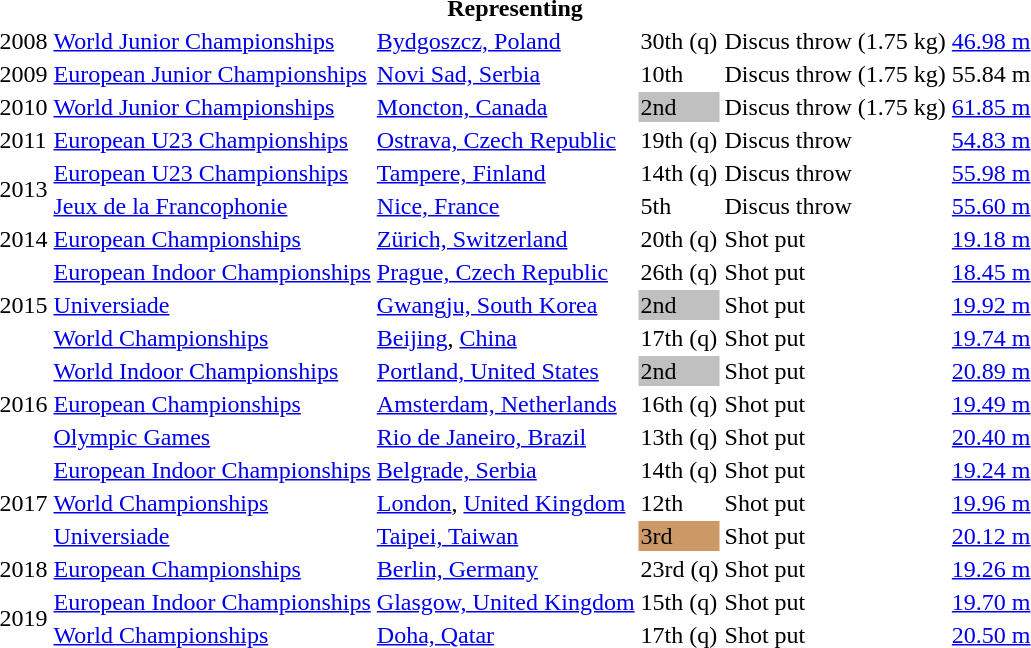<table>
<tr>
<th colspan="6">Representing </th>
</tr>
<tr>
<td>2008</td>
<td><a href='#'>World Junior Championships</a></td>
<td><a href='#'>Bydgoszcz, Poland</a></td>
<td>30th (q)</td>
<td>Discus throw (1.75 kg)</td>
<td><a href='#'>46.98 m</a></td>
</tr>
<tr>
<td>2009</td>
<td><a href='#'>European Junior Championships</a></td>
<td><a href='#'>Novi Sad, Serbia</a></td>
<td>10th</td>
<td>Discus throw (1.75 kg)</td>
<td>55.84 m</td>
</tr>
<tr>
<td>2010</td>
<td><a href='#'>World Junior Championships</a></td>
<td><a href='#'>Moncton, Canada</a></td>
<td bgcolor=silver>2nd</td>
<td>Discus throw (1.75 kg)</td>
<td><a href='#'>61.85 m</a></td>
</tr>
<tr>
<td>2011</td>
<td><a href='#'>European U23 Championships</a></td>
<td><a href='#'>Ostrava, Czech Republic</a></td>
<td>19th (q)</td>
<td>Discus throw</td>
<td><a href='#'>54.83 m</a></td>
</tr>
<tr>
<td rowspan=2>2013</td>
<td><a href='#'>European U23 Championships</a></td>
<td><a href='#'>Tampere, Finland</a></td>
<td>14th (q)</td>
<td>Discus throw</td>
<td><a href='#'>55.98 m</a></td>
</tr>
<tr>
<td><a href='#'>Jeux de la Francophonie</a></td>
<td><a href='#'>Nice, France</a></td>
<td>5th</td>
<td>Discus throw</td>
<td><a href='#'>55.60 m</a></td>
</tr>
<tr>
<td>2014</td>
<td><a href='#'>European Championships</a></td>
<td><a href='#'>Zürich, Switzerland</a></td>
<td>20th (q)</td>
<td>Shot put</td>
<td><a href='#'>19.18 m</a></td>
</tr>
<tr>
<td rowspan=3>2015</td>
<td><a href='#'>European Indoor Championships</a></td>
<td><a href='#'>Prague, Czech Republic</a></td>
<td>26th (q)</td>
<td>Shot put</td>
<td><a href='#'>18.45 m</a></td>
</tr>
<tr>
<td><a href='#'>Universiade</a></td>
<td><a href='#'>Gwangju, South Korea</a></td>
<td bgcolor=silver>2nd</td>
<td>Shot put</td>
<td><a href='#'>19.92 m</a></td>
</tr>
<tr>
<td><a href='#'>World Championships</a></td>
<td><a href='#'>Beijing</a>, <a href='#'>China</a></td>
<td>17th (q)</td>
<td>Shot put</td>
<td><a href='#'>19.74 m</a></td>
</tr>
<tr>
<td rowspan=3>2016</td>
<td><a href='#'>World Indoor Championships</a></td>
<td><a href='#'>Portland, United States</a></td>
<td bgcolor=silver>2nd</td>
<td>Shot put</td>
<td><a href='#'>20.89 m</a></td>
</tr>
<tr>
<td><a href='#'>European Championships</a></td>
<td><a href='#'>Amsterdam, Netherlands</a></td>
<td>16th (q)</td>
<td>Shot put</td>
<td><a href='#'>19.49 m</a></td>
</tr>
<tr>
<td><a href='#'>Olympic Games</a></td>
<td><a href='#'>Rio de Janeiro, Brazil</a></td>
<td>13th (q)</td>
<td>Shot put</td>
<td><a href='#'>20.40 m</a></td>
</tr>
<tr>
<td rowspan=3>2017</td>
<td><a href='#'>European Indoor Championships</a></td>
<td><a href='#'>Belgrade, Serbia</a></td>
<td>14th (q)</td>
<td>Shot put</td>
<td><a href='#'>19.24 m</a></td>
</tr>
<tr>
<td><a href='#'>World Championships</a></td>
<td><a href='#'>London</a>, <a href='#'>United Kingdom</a></td>
<td>12th</td>
<td>Shot put</td>
<td><a href='#'>19.96 m</a></td>
</tr>
<tr>
<td><a href='#'>Universiade</a></td>
<td><a href='#'>Taipei, Taiwan</a></td>
<td bgcolor=cc9966>3rd</td>
<td>Shot put</td>
<td><a href='#'>20.12 m</a></td>
</tr>
<tr>
<td>2018</td>
<td><a href='#'>European Championships</a></td>
<td><a href='#'>Berlin, Germany</a></td>
<td>23rd (q)</td>
<td>Shot put</td>
<td><a href='#'>19.26 m</a></td>
</tr>
<tr>
<td rowspan=2>2019</td>
<td><a href='#'>European Indoor Championships</a></td>
<td><a href='#'>Glasgow, United Kingdom</a></td>
<td>15th (q)</td>
<td>Shot put</td>
<td><a href='#'>19.70 m</a></td>
</tr>
<tr>
<td><a href='#'>World Championships</a></td>
<td><a href='#'>Doha, Qatar</a></td>
<td>17th (q)</td>
<td>Shot put</td>
<td><a href='#'>20.50 m</a></td>
</tr>
</table>
